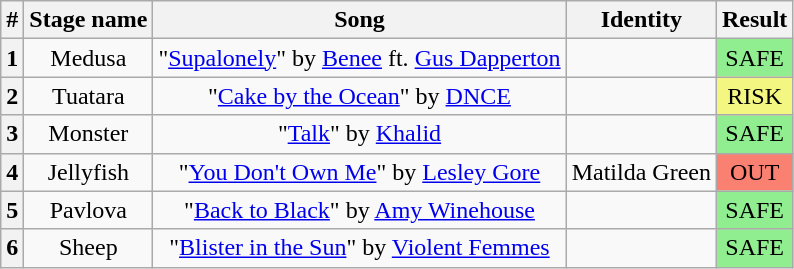<table class="wikitable plainrowheaders" style="text-align: center;">
<tr>
<th>#</th>
<th>Stage name</th>
<th>Song</th>
<th>Identity</th>
<th>Result</th>
</tr>
<tr>
<th>1</th>
<td>Medusa</td>
<td>"<a href='#'>Supalonely</a>" by <a href='#'>Benee</a> ft. <a href='#'>Gus Dapperton</a></td>
<td></td>
<td bgcolor=lightgreen>SAFE</td>
</tr>
<tr>
<th>2</th>
<td>Tuatara</td>
<td>"<a href='#'>Cake by the Ocean</a>" by <a href='#'>DNCE</a></td>
<td></td>
<td bgcolor=#F3F781>RISK</td>
</tr>
<tr>
<th>3</th>
<td>Monster</td>
<td>"<a href='#'>Talk</a>" by <a href='#'>Khalid</a></td>
<td></td>
<td bgcolor=lightgreen>SAFE</td>
</tr>
<tr>
<th>4</th>
<td>Jellyfish</td>
<td>"<a href='#'>You Don't Own Me</a>" by <a href='#'>Lesley Gore</a></td>
<td>Matilda Green</td>
<td bgcolor=salmon>OUT</td>
</tr>
<tr>
<th>5</th>
<td>Pavlova</td>
<td>"<a href='#'>Back to Black</a>" by <a href='#'>Amy Winehouse</a></td>
<td></td>
<td bgcolor=lightgreen>SAFE</td>
</tr>
<tr>
<th>6</th>
<td>Sheep</td>
<td>"<a href='#'>Blister in the Sun</a>" by <a href='#'>Violent Femmes</a></td>
<td></td>
<td bgcolor=lightgreen>SAFE</td>
</tr>
</table>
